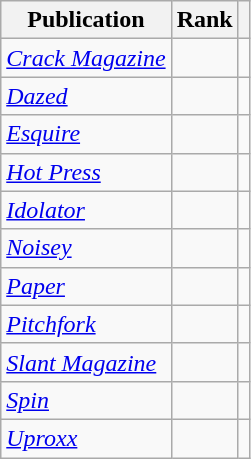<table class="wikitable sortable plainrowheaders">
<tr>
<th>Publication</th>
<th>Rank</th>
<th class="unsortable"></th>
</tr>
<tr>
<td><em><a href='#'>Crack Magazine</a></em></td>
<td></td>
<td></td>
</tr>
<tr>
<td><em><a href='#'>Dazed</a></em></td>
<td></td>
<td></td>
</tr>
<tr>
<td><em><a href='#'>Esquire</a></em></td>
<td></td>
<td></td>
</tr>
<tr>
<td><em><a href='#'>Hot Press</a></em></td>
<td></td>
<td></td>
</tr>
<tr>
<td><em><a href='#'>Idolator</a></em></td>
<td></td>
<td></td>
</tr>
<tr>
<td><em><a href='#'>Noisey</a></em></td>
<td></td>
<td></td>
</tr>
<tr>
<td><em><a href='#'>Paper</a></em></td>
<td></td>
<td></td>
</tr>
<tr>
<td><em><a href='#'>Pitchfork</a></em></td>
<td></td>
<td></td>
</tr>
<tr>
<td><em><a href='#'>Slant Magazine</a></em></td>
<td></td>
<td></td>
</tr>
<tr>
<td><em><a href='#'>Spin</a></em></td>
<td></td>
<td></td>
</tr>
<tr>
<td><em><a href='#'>Uproxx</a></em></td>
<td></td>
<td></td>
</tr>
</table>
